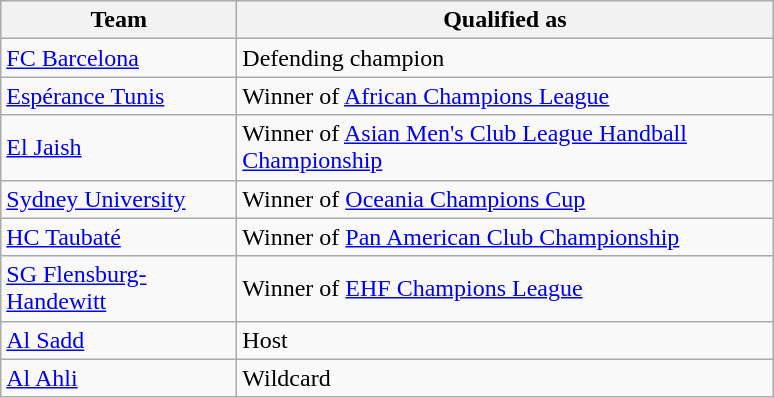<table class="wikitable">
<tr>
<th width=150>Team</th>
<th width=350>Qualified as</th>
</tr>
<tr>
<td> <a href='#'>FC Barcelona</a></td>
<td>Defending champion</td>
</tr>
<tr>
<td> <a href='#'>Espérance Tunis</a></td>
<td>Winner of <a href='#'>African Champions League</a></td>
</tr>
<tr>
<td> <a href='#'>El Jaish</a></td>
<td>Winner of <a href='#'>Asian Men's Club League Handball Championship</a></td>
</tr>
<tr>
<td> <a href='#'>Sydney University</a></td>
<td>Winner of <a href='#'>Oceania Champions Cup</a></td>
</tr>
<tr>
<td> <a href='#'>HC Taubaté</a></td>
<td>Winner of <a href='#'>Pan American Club Championship</a></td>
</tr>
<tr>
<td> <a href='#'>SG Flensburg-Handewitt</a></td>
<td>Winner of <a href='#'>EHF Champions League</a></td>
</tr>
<tr>
<td> <a href='#'>Al Sadd</a></td>
<td>Host</td>
</tr>
<tr>
<td> <a href='#'>Al Ahli</a></td>
<td>Wildcard</td>
</tr>
</table>
